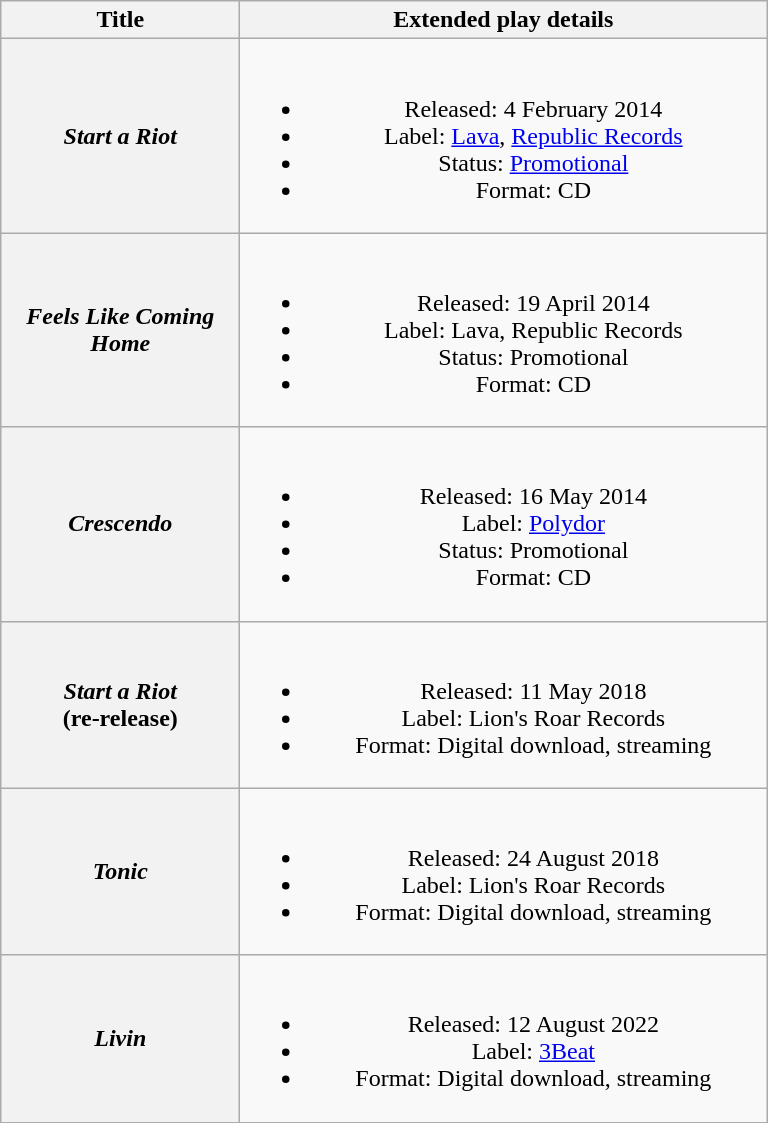<table class="wikitable plainrowheaders" style="text-align:center;">
<tr>
<th scope="col" rowspan="1" style="width:9.5em;">Title</th>
<th scope="col" rowspan="1" style="width:21.5em;">Extended play details</th>
</tr>
<tr>
<th scope="row"><em>Start a Riot</em><br></th>
<td><br><ul><li>Released: 4 February 2014</li><li>Label: <a href='#'>Lava</a>, <a href='#'>Republic Records</a></li><li>Status: <a href='#'>Promotional</a></li><li>Format: CD</li></ul></td>
</tr>
<tr>
<th scope="row"><em>Feels Like Coming Home</em><br></th>
<td><br><ul><li>Released: 19 April 2014</li><li>Label: Lava, Republic Records</li><li>Status: Promotional</li><li>Format: CD</li></ul></td>
</tr>
<tr>
<th scope="row"><em>Crescendo</em><br></th>
<td><br><ul><li>Released: 16 May 2014</li><li>Label: <a href='#'>Polydor</a></li><li>Status: Promotional</li><li>Format: CD</li></ul></td>
</tr>
<tr>
<th scope="row"><em>Start a Riot</em><br><span>(re-release)</span></th>
<td><br><ul><li>Released: 11 May 2018</li><li>Label: Lion's Roar Records</li><li>Format: Digital download, streaming</li></ul></td>
</tr>
<tr>
<th scope="row"><em>Tonic</em></th>
<td><br><ul><li>Released: 24 August 2018</li><li>Label: Lion's Roar Records</li><li>Format: Digital download, streaming</li></ul></td>
</tr>
<tr>
<th scope="row"><em>Livin<strong></th>
<td><br><ul><li>Released: 12 August 2022</li><li>Label: <a href='#'>3Beat</a></li><li>Format: Digital download, streaming</li></ul></td>
</tr>
</table>
